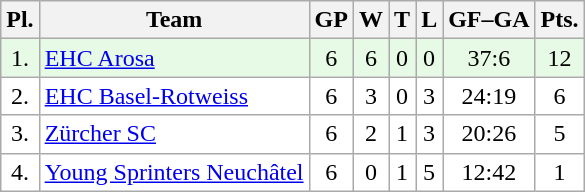<table class="wikitable">
<tr>
<th>Pl.</th>
<th>Team</th>
<th>GP</th>
<th>W</th>
<th>T</th>
<th>L</th>
<th>GF–GA</th>
<th>Pts.</th>
</tr>
<tr align="center " bgcolor="#e6fae6">
<td>1.</td>
<td align="left"><a href='#'>EHC Arosa</a></td>
<td>6</td>
<td>6</td>
<td>0</td>
<td>0</td>
<td>37:6</td>
<td>12</td>
</tr>
<tr align="center "  bgcolor="#FFFFFF">
<td>2.</td>
<td align="left"><a href='#'>EHC Basel-Rotweiss</a></td>
<td>6</td>
<td>3</td>
<td>0</td>
<td>3</td>
<td>24:19</td>
<td>6</td>
</tr>
<tr align="center "  bgcolor="#FFFFFF">
<td>3.</td>
<td align="left"><a href='#'>Zürcher SC</a></td>
<td>6</td>
<td>2</td>
<td>1</td>
<td>3</td>
<td>20:26</td>
<td>5</td>
</tr>
<tr align="center "  bgcolor="#FFFFFF">
<td>4.</td>
<td align="left"><a href='#'>Young Sprinters Neuchâtel</a></td>
<td>6</td>
<td>0</td>
<td>1</td>
<td>5</td>
<td>12:42</td>
<td>1</td>
</tr>
</table>
